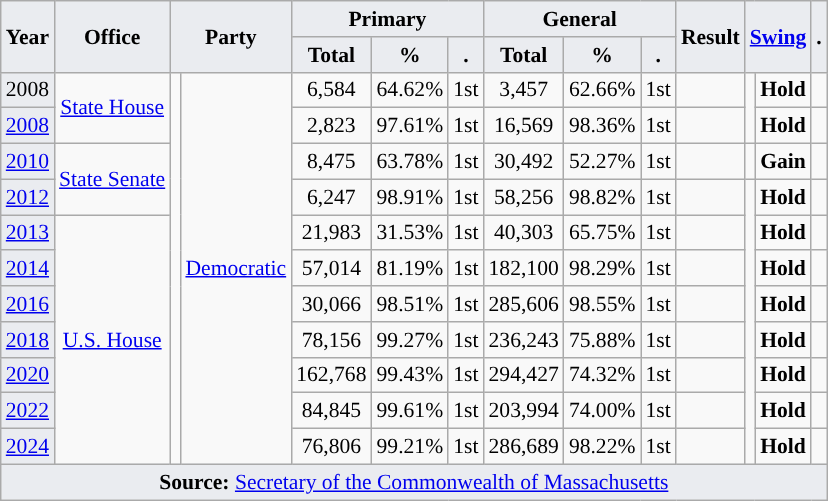<table class="wikitable" style="font-size:90%; text-align:center;">
<tr>
<th style="background-color:#EAECF0;" rowspan=2>Year</th>
<th style="background-color:#EAECF0;" rowspan=2>Office</th>
<th style="background-color:#EAECF0;" colspan=2 rowspan=2>Party</th>
<th style="background-color:#EAECF0;" colspan=3>Primary</th>
<th style="background-color:#EAECF0;" colspan=3>General</th>
<th style="background-color:#EAECF0;" rowspan=2>Result</th>
<th style="background-color:#EAECF0;" colspan=2 rowspan=2><a href='#'>Swing</a></th>
<th style="background-color:#EAECF0;" rowspan=2>.</th>
</tr>
<tr>
<th style="background-color:#EAECF0;">Total</th>
<th style="background-color:#EAECF0;">%</th>
<th style="background-color:#EAECF0;">.</th>
<th style="background-color:#EAECF0;">Total</th>
<th style="background-color:#EAECF0;">%</th>
<th style="background-color:#EAECF0;">.</th>
</tr>
<tr>
<td style="background-color:#EAECF0;">2008</td>
<td rowspan=2><a href='#'>State House</a></td>
<td rowspan="11" style="background-color:"></td>
<td rowspan="11"><a href='#'>Democratic</a></td>
<td>6,584</td>
<td>64.62%</td>
<td>1st</td>
<td>3,457</td>
<td>62.66%</td>
<td>1st</td>
<td></td>
<td rowspan="2" style="background-color:"></td>
<td><strong>Hold</strong></td>
<td></td>
</tr>
<tr>
<td style="background-color:#EAECF0;"><a href='#'>2008</a></td>
<td>2,823</td>
<td>97.61%</td>
<td>1st</td>
<td>16,569</td>
<td>98.36%</td>
<td>1st</td>
<td></td>
<td><strong>Hold</strong></td>
<td></td>
</tr>
<tr>
<td style="background-color:#EAECF0;"><a href='#'>2010</a></td>
<td rowspan=2><a href='#'>State Senate</a></td>
<td>8,475</td>
<td>63.78%</td>
<td>1st</td>
<td>30,492</td>
<td>52.27%</td>
<td>1st</td>
<td></td>
<td style="background-color:"></td>
<td><strong>Gain</strong></td>
<td></td>
</tr>
<tr>
<td style="background-color:#EAECF0;"><a href='#'>2012</a></td>
<td>6,247</td>
<td>98.91%</td>
<td>1st</td>
<td>58,256</td>
<td>98.82%</td>
<td>1st</td>
<td></td>
<td rowspan="8" style="background-color:"></td>
<td><strong>Hold</strong></td>
<td></td>
</tr>
<tr>
<td style="background-color:#EAECF0;"><a href='#'>2013</a></td>
<td rowspan="7"><a href='#'>U.S. House</a></td>
<td>21,983</td>
<td>31.53%</td>
<td>1st</td>
<td>40,303</td>
<td>65.75%</td>
<td>1st</td>
<td></td>
<td><strong>Hold</strong></td>
<td></td>
</tr>
<tr>
<td style="background-color:#EAECF0;"><a href='#'>2014</a></td>
<td>57,014</td>
<td>81.19%</td>
<td>1st</td>
<td>182,100</td>
<td>98.29%</td>
<td>1st</td>
<td></td>
<td><strong>Hold</strong></td>
<td></td>
</tr>
<tr>
<td style="background-color:#EAECF0;"><a href='#'>2016</a></td>
<td>30,066</td>
<td>98.51%</td>
<td>1st</td>
<td>285,606</td>
<td>98.55%</td>
<td>1st</td>
<td></td>
<td><strong>Hold</strong></td>
<td></td>
</tr>
<tr>
<td style="background-color:#EAECF0;"><a href='#'>2018</a></td>
<td>78,156</td>
<td>99.27%</td>
<td>1st</td>
<td>236,243</td>
<td>75.88%</td>
<td>1st</td>
<td></td>
<td><strong>Hold</strong></td>
<td></td>
</tr>
<tr>
<td style="background-color:#EAECF0;"><a href='#'>2020</a></td>
<td>162,768</td>
<td>99.43%</td>
<td>1st</td>
<td>294,427</td>
<td>74.32%</td>
<td>1st</td>
<td></td>
<td><strong>Hold</strong></td>
<td></td>
</tr>
<tr>
<td style="background-color:#EAECF0;"><a href='#'>2022</a></td>
<td>84,845</td>
<td>99.61%</td>
<td>1st</td>
<td>203,994</td>
<td>74.00%</td>
<td>1st</td>
<td></td>
<td><strong>Hold</strong></td>
<td></td>
</tr>
<tr>
<td style="background-color:#EAECF0;"><a href='#'>2024</a></td>
<td>76,806</td>
<td>99.21%</td>
<td>1st</td>
<td>286,689</td>
<td>98.22%</td>
<td>1st</td>
<td></td>
<td><strong>Hold</strong></td>
<td></td>
</tr>
<tr>
<td style="background-color:#EAECF0;" colspan=14><strong>Source:</strong> <a href='#'>Secretary of the Commonwealth of Massachusetts</a>  </td>
</tr>
</table>
